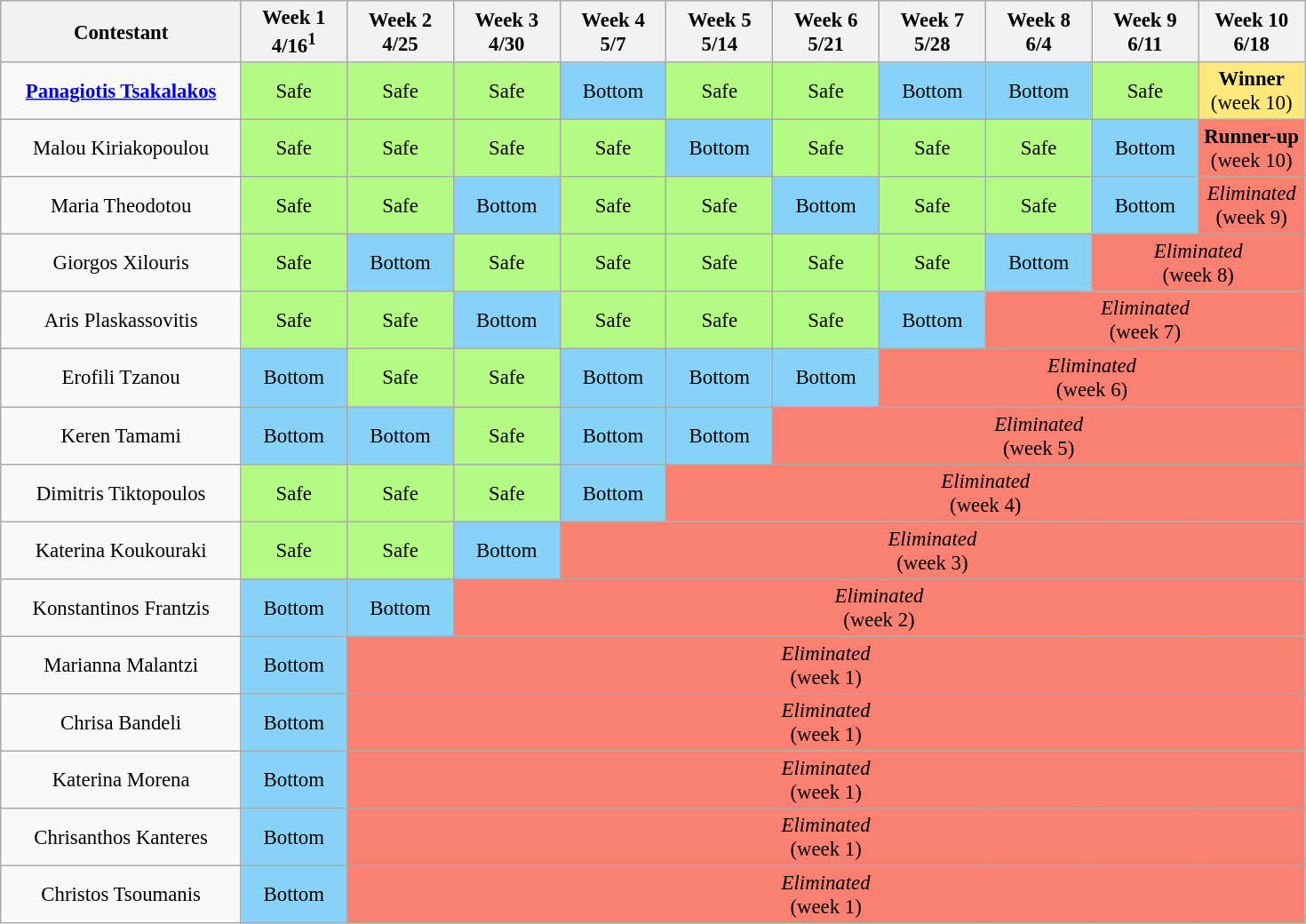<table class="wikitable" style="margin:1em auto; text-align:center; font-size:95%">
<tr>
<th style="width:18%">Contestant</th>
<th style="width:8%">Week 1 <br> 4/16<sup><strong>1</strong></sup></th>
<th style="width:8%">Week 2 <br> 4/25</th>
<th style="width:8%">Week 3 <br> 4/30</th>
<th style="width:8%">Week 4 <br> 5/7</th>
<th style="width:8%">Week 5 <br> 5/14</th>
<th style="width:8%">Week 6 <br> 5/21</th>
<th style="width:8%">Week 7 <br> 5/28</th>
<th style="width:8%">Week 8 <br> 6/4</th>
<th style="width:8%">Week 9 <br> 6/11</th>
<th style="width:8%">Week 10 <br> 6/18</th>
</tr>
<tr>
<td><strong><a href='#'>Panagiotis Tsakalakos</a></strong></td>
<td style="background:#B4FB84">Safe</td>
<td style="background:#B4FB84">Safe</td>
<td style="background:#B4FB84">Safe</td>
<td style="background:#87D3F8">Bottom</td>
<td style="background:#B4FB84">Safe</td>
<td style="background:#B4FB84">Safe</td>
<td style="background:#87D3F8">Bottom</td>
<td style="background:#87D3F8">Bottom</td>
<td style="background:#B4FB84">Safe</td>
<td style="background:#FFE87C"><strong>Winner</strong><br>(week 10)</td>
</tr>
<tr>
<td>Malou Kiriakopoulou</td>
<td style="background:#B4FB84">Safe</td>
<td style="background:#B4FB84">Safe</td>
<td style="background:#B4FB84">Safe</td>
<td style="background:#B4FB84">Safe</td>
<td style="background:#87D3F8">Bottom</td>
<td style="background:#B4FB84">Safe</td>
<td style="background:#B4FB84">Safe</td>
<td style="background:#B4FB84">Safe</td>
<td style="background:#87D3F8">Bottom</td>
<td style="background:#FA8072"><strong>Runner-up</strong><br>(week 10)</td>
</tr>
<tr>
<td>Maria Theodotou</td>
<td style="background:#B4FB84">Safe</td>
<td style="background:#B4FB84">Safe</td>
<td style="background:#87D3F8">Bottom</td>
<td style="background:#B4FB84">Safe</td>
<td style="background:#B4FB84">Safe</td>
<td style="background:#87D3F8">Bottom</td>
<td style="background:#B4FB84">Safe</td>
<td style="background:#B4FB84">Safe</td>
<td style="background:#87D3F8">Bottom</td>
<td style="background:#FA8072" colspan="3"><em>Eliminated</em><br>(week 9)</td>
</tr>
<tr>
<td>Giorgos Xilouris</td>
<td style="background:#B4FB84">Safe</td>
<td style="background:#87D3F8">Bottom</td>
<td style="background:#B4FB84">Safe</td>
<td style="background:#B4FB84">Safe</td>
<td style="background:#B4FB84">Safe</td>
<td style="background:#B4FB84">Safe</td>
<td style="background:#B4FB84">Safe</td>
<td style="background:#87D3F8">Bottom</td>
<td style="background:#FA8072" colspan="3"><em>Eliminated</em><br>(week 8)</td>
</tr>
<tr>
<td>Aris Plaskassovitis</td>
<td style="background:#B4FB84">Safe</td>
<td style="background:#B4FB84">Safe</td>
<td style="background:#87D3F8">Bottom</td>
<td style="background:#B4FB84">Safe</td>
<td style="background:#B4FB84">Safe</td>
<td style="background:#B4FB84">Safe</td>
<td style="background:#87D3F8">Bottom</td>
<td style="background:#FA8072" colspan="3"><em>Eliminated</em><br>(week 7)</td>
</tr>
<tr>
<td>Erofili Tzanou</td>
<td style="background:#87D3F8">Bottom</td>
<td style="background:#B4FB84">Safe</td>
<td style="background:#B4FB84">Safe</td>
<td style="background:#87D3F8">Bottom</td>
<td style="background:#87D3F8">Bottom</td>
<td style="background:#87D3F8">Bottom</td>
<td style="background:#FA8072" colspan="4"><em>Eliminated</em><br>(week 6)</td>
</tr>
<tr>
<td>Keren Tamami</td>
<td style="background:#87D3F8">Bottom</td>
<td style="background:#87D3F8">Bottom</td>
<td style="background:#B4FB84">Safe</td>
<td style="background:#87D3F8">Bottom</td>
<td style="background:#87D3F8">Bottom</td>
<td style="background:#FA8072" colspan="5"><em>Eliminated</em><br>(week 5)</td>
</tr>
<tr>
<td>Dimitris Tiktopoulos</td>
<td style="background:#B4FB84">Safe</td>
<td style="background:#B4FB84">Safe</td>
<td style="background:#B4FB84">Safe</td>
<td style="background:#87D3F8">Bottom</td>
<td style="background:#FA8072" colspan="6"><em>Eliminated</em><br>(week 4)</td>
</tr>
<tr>
<td>Katerina Koukouraki</td>
<td style="background:#B4FB84">Safe</td>
<td style="background:#B4FB84">Safe</td>
<td style="background:#87D3F8">Bottom</td>
<td style="background:#FA8072" colspan="7"><em>Eliminated</em><br>(week 3)</td>
</tr>
<tr>
<td>Konstantinos Frantzis</td>
<td style="background:#87D3F8">Bottom</td>
<td style="background:#87D3F8">Bottom</td>
<td style="background:#FA8072" colspan="8"><em>Eliminated</em><br>(week 2)</td>
</tr>
<tr>
<td>Marianna Malantzi</td>
<td style="background:#87D3F8">Bottom</td>
<td style="background:#FA8072" colspan="9"><em>Eliminated</em><br>(week 1)</td>
</tr>
<tr>
<td>Chrisa Bandeli</td>
<td style="background:#87D3F8">Bottom</td>
<td style="background:#FA8072" colspan="9"><em>Eliminated</em><br>(week 1)</td>
</tr>
<tr>
<td>Katerina Morena</td>
<td style="background:#87D3F8">Bottom</td>
<td style="background:#FA8072" colspan="9"><em>Eliminated</em><br>(week 1)</td>
</tr>
<tr>
<td>Chrisanthos Kanteres</td>
<td style="background:#87D3F8">Bottom</td>
<td style="background:#FA8072" colspan="9"><em>Eliminated</em><br>(week 1)</td>
</tr>
<tr>
<td>Christos Tsoumanis</td>
<td style="background:#87D3F8">Bottom</td>
<td style="background:#FA8072" colspan="9"><em>Eliminated</em><br>(week 1)</td>
</tr>
</table>
